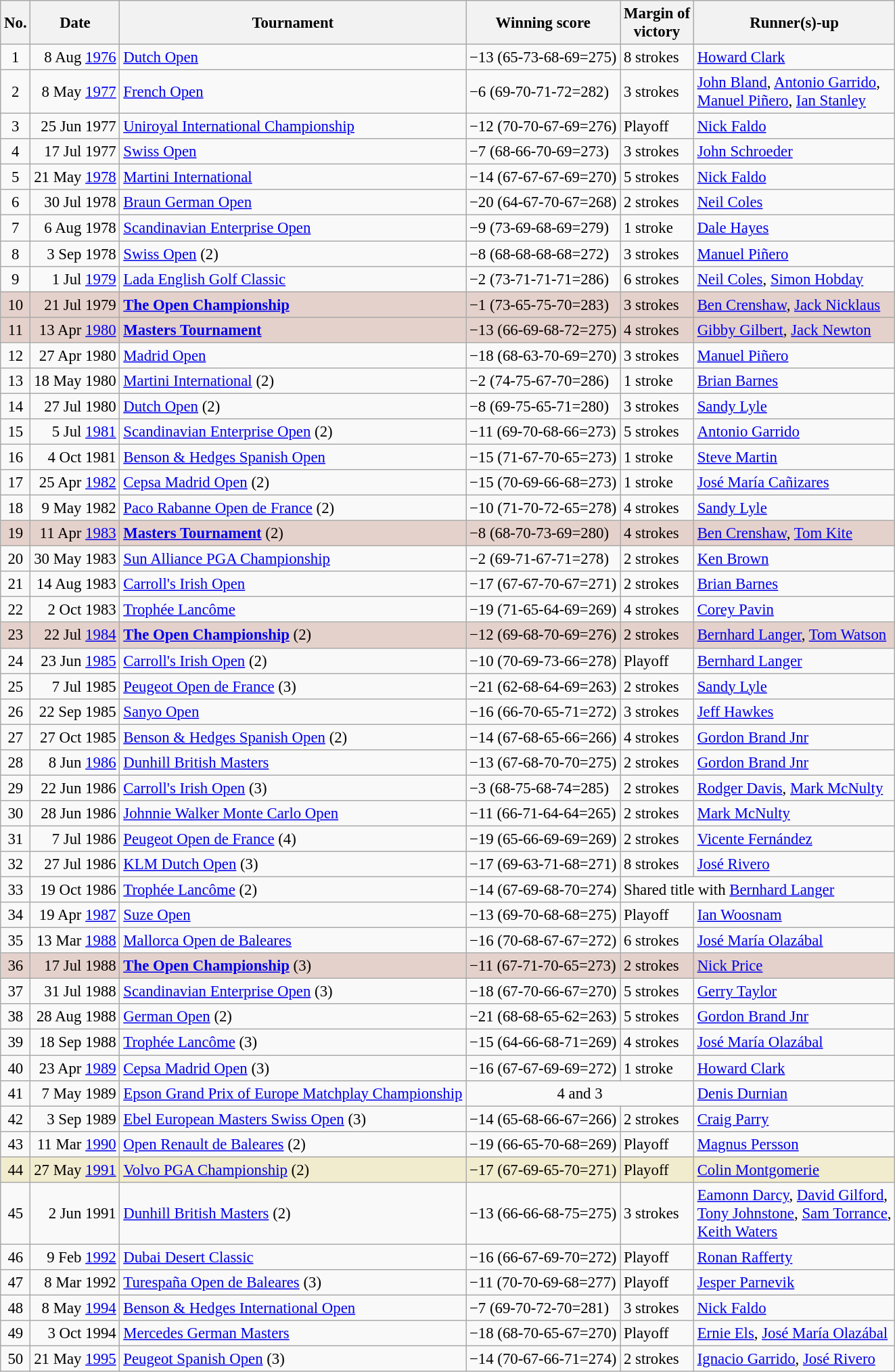<table class="wikitable" style="font-size:95%;">
<tr>
<th>No.</th>
<th>Date</th>
<th>Tournament</th>
<th>Winning score</th>
<th>Margin of<br>victory</th>
<th>Runner(s)-up</th>
</tr>
<tr>
<td align=center>1</td>
<td align=right>8 Aug <a href='#'>1976</a></td>
<td><a href='#'>Dutch Open</a></td>
<td>−13 (65-73-68-69=275)</td>
<td>8 strokes</td>
<td> <a href='#'>Howard Clark</a></td>
</tr>
<tr>
<td align=center>2</td>
<td align=right>8 May <a href='#'>1977</a></td>
<td><a href='#'>French Open</a></td>
<td>−6 (69-70-71-72=282)</td>
<td>3 strokes</td>
<td> <a href='#'>John Bland</a>,  <a href='#'>Antonio Garrido</a>,<br> <a href='#'>Manuel Piñero</a>,  <a href='#'>Ian Stanley</a></td>
</tr>
<tr>
<td align=center>3</td>
<td align=right>25 Jun 1977</td>
<td><a href='#'>Uniroyal International Championship</a></td>
<td>−12 (70-70-67-69=276)</td>
<td>Playoff</td>
<td> <a href='#'>Nick Faldo</a></td>
</tr>
<tr>
<td align=center>4</td>
<td align=right>17 Jul 1977</td>
<td><a href='#'>Swiss Open</a></td>
<td>−7 (68-66-70-69=273)</td>
<td>3 strokes</td>
<td> <a href='#'>John Schroeder</a></td>
</tr>
<tr>
<td align=center>5</td>
<td align=right>21 May <a href='#'>1978</a></td>
<td><a href='#'>Martini International</a></td>
<td>−14 (67-67-67-69=270)</td>
<td>5 strokes</td>
<td> <a href='#'>Nick Faldo</a></td>
</tr>
<tr>
<td align=center>6</td>
<td align=right>30 Jul 1978</td>
<td><a href='#'>Braun German Open</a></td>
<td>−20 (64-67-70-67=268)</td>
<td>2 strokes</td>
<td> <a href='#'>Neil Coles</a></td>
</tr>
<tr>
<td align=center>7</td>
<td align=right>6 Aug 1978</td>
<td><a href='#'>Scandinavian Enterprise Open</a></td>
<td>−9 (73-69-68-69=279)</td>
<td>1 stroke</td>
<td> <a href='#'>Dale Hayes</a></td>
</tr>
<tr>
<td align=center>8</td>
<td align=right>3 Sep 1978</td>
<td><a href='#'>Swiss Open</a> (2)</td>
<td>−8 (68-68-68-68=272)</td>
<td>3 strokes</td>
<td> <a href='#'>Manuel Piñero</a></td>
</tr>
<tr>
<td align=center>9</td>
<td align=right>1 Jul <a href='#'>1979</a></td>
<td><a href='#'>Lada English Golf Classic</a></td>
<td>−2 (73-71-71-71=286)</td>
<td>6 strokes</td>
<td> <a href='#'>Neil Coles</a>,  <a href='#'>Simon Hobday</a></td>
</tr>
<tr style="background:#e5d1cb;">
<td align=center>10</td>
<td align=right>21 Jul 1979</td>
<td><strong><a href='#'>The Open Championship</a></strong></td>
<td>−1 (73-65-75-70=283)</td>
<td>3 strokes</td>
<td> <a href='#'>Ben Crenshaw</a>,  <a href='#'>Jack Nicklaus</a></td>
</tr>
<tr style="background:#e5d1cb;">
<td align=center>11</td>
<td align=right>13 Apr <a href='#'>1980</a></td>
<td><strong><a href='#'>Masters Tournament</a></strong></td>
<td>−13 (66-69-68-72=275)</td>
<td>4 strokes</td>
<td> <a href='#'>Gibby Gilbert</a>,  <a href='#'>Jack Newton</a></td>
</tr>
<tr>
<td align=center>12</td>
<td align=right>27 Apr 1980</td>
<td><a href='#'>Madrid Open</a></td>
<td>−18 (68-63-70-69=270)</td>
<td>3 strokes</td>
<td> <a href='#'>Manuel Piñero</a></td>
</tr>
<tr>
<td align=center>13</td>
<td align=right>18 May 1980</td>
<td><a href='#'>Martini International</a> (2)</td>
<td>−2 (74-75-67-70=286)</td>
<td>1 stroke</td>
<td> <a href='#'>Brian Barnes</a></td>
</tr>
<tr>
<td align=center>14</td>
<td align=right>27 Jul 1980</td>
<td><a href='#'>Dutch Open</a> (2)</td>
<td>−8 (69-75-65-71=280)</td>
<td>3 strokes</td>
<td> <a href='#'>Sandy Lyle</a></td>
</tr>
<tr>
<td align=center>15</td>
<td align=right>5 Jul <a href='#'>1981</a></td>
<td><a href='#'>Scandinavian Enterprise Open</a> (2)</td>
<td>−11 (69-70-68-66=273)</td>
<td>5 strokes</td>
<td> <a href='#'>Antonio Garrido</a></td>
</tr>
<tr>
<td align=center>16</td>
<td align=right>4 Oct 1981</td>
<td><a href='#'>Benson & Hedges Spanish Open</a></td>
<td>−15 (71-67-70-65=273)</td>
<td>1 stroke</td>
<td> <a href='#'>Steve Martin</a></td>
</tr>
<tr>
<td align=center>17</td>
<td align=right>25 Apr <a href='#'>1982</a></td>
<td><a href='#'>Cepsa Madrid Open</a> (2)</td>
<td>−15 (70-69-66-68=273)</td>
<td>1 stroke</td>
<td> <a href='#'>José María Cañizares</a></td>
</tr>
<tr>
<td align=center>18</td>
<td align=right>9 May 1982</td>
<td><a href='#'>Paco Rabanne Open de France</a> (2)</td>
<td>−10 (71-70-72-65=278)</td>
<td>4 strokes</td>
<td> <a href='#'>Sandy Lyle</a></td>
</tr>
<tr style="background:#e5d1cb;">
<td align=center>19</td>
<td align=right>11 Apr <a href='#'>1983</a></td>
<td><strong><a href='#'>Masters Tournament</a></strong> (2)</td>
<td>−8 (68-70-73-69=280)</td>
<td>4 strokes</td>
<td> <a href='#'>Ben Crenshaw</a>,  <a href='#'>Tom Kite</a></td>
</tr>
<tr>
<td align=center>20</td>
<td align=right>30 May 1983</td>
<td><a href='#'>Sun Alliance PGA Championship</a></td>
<td>−2 (69-71-67-71=278)</td>
<td>2 strokes</td>
<td> <a href='#'>Ken Brown</a></td>
</tr>
<tr>
<td align=center>21</td>
<td align=right>14 Aug 1983</td>
<td><a href='#'>Carroll's Irish Open</a></td>
<td>−17 (67-67-70-67=271)</td>
<td>2 strokes</td>
<td> <a href='#'>Brian Barnes</a></td>
</tr>
<tr>
<td align=center>22</td>
<td align=right>2 Oct 1983</td>
<td><a href='#'>Trophée Lancôme</a></td>
<td>−19 (71-65-64-69=269)</td>
<td>4 strokes</td>
<td> <a href='#'>Corey Pavin</a></td>
</tr>
<tr style="background:#e5d1cb;">
<td align=center>23</td>
<td align=right>22 Jul <a href='#'>1984</a></td>
<td><strong><a href='#'>The Open Championship</a></strong> (2)</td>
<td>−12 (69-68-70-69=276)</td>
<td>2 strokes</td>
<td> <a href='#'>Bernhard Langer</a>,  <a href='#'>Tom Watson</a></td>
</tr>
<tr>
<td align=center>24</td>
<td align=right>23 Jun <a href='#'>1985</a></td>
<td><a href='#'>Carroll's Irish Open</a> (2)</td>
<td>−10 (70-69-73-66=278)</td>
<td>Playoff</td>
<td> <a href='#'>Bernhard Langer</a></td>
</tr>
<tr>
<td align=center>25</td>
<td align=right>7 Jul 1985</td>
<td><a href='#'>Peugeot Open de France</a> (3)</td>
<td>−21 (62-68-64-69=263)</td>
<td>2 strokes</td>
<td> <a href='#'>Sandy Lyle</a></td>
</tr>
<tr>
<td align=center>26</td>
<td align=right>22 Sep 1985</td>
<td><a href='#'>Sanyo Open</a></td>
<td>−16 (66-70-65-71=272)</td>
<td>3 strokes</td>
<td> <a href='#'>Jeff Hawkes</a></td>
</tr>
<tr>
<td align=center>27</td>
<td align=right>27 Oct 1985</td>
<td><a href='#'>Benson & Hedges Spanish Open</a> (2)</td>
<td>−14 (67-68-65-66=266)</td>
<td>4 strokes</td>
<td> <a href='#'>Gordon Brand Jnr</a></td>
</tr>
<tr>
<td align=center>28</td>
<td align=right>8 Jun <a href='#'>1986</a></td>
<td><a href='#'>Dunhill British Masters</a></td>
<td>−13 (67-68-70-70=275)</td>
<td>2 strokes</td>
<td> <a href='#'>Gordon Brand Jnr</a></td>
</tr>
<tr>
<td align=center>29</td>
<td align=right>22 Jun 1986</td>
<td><a href='#'>Carroll's Irish Open</a> (3)</td>
<td>−3 (68-75-68-74=285)</td>
<td>2 strokes</td>
<td> <a href='#'>Rodger Davis</a>,  <a href='#'>Mark McNulty</a></td>
</tr>
<tr>
<td align=center>30</td>
<td align=right>28 Jun 1986</td>
<td><a href='#'>Johnnie Walker Monte Carlo Open</a></td>
<td>−11 (66-71-64-64=265)</td>
<td>2 strokes</td>
<td> <a href='#'>Mark McNulty</a></td>
</tr>
<tr>
<td align=center>31</td>
<td align=right>7 Jul 1986</td>
<td><a href='#'>Peugeot Open de France</a> (4)</td>
<td>−19 (65-66-69-69=269)</td>
<td>2 strokes</td>
<td> <a href='#'>Vicente Fernández</a></td>
</tr>
<tr>
<td align=center>32</td>
<td align=right>27 Jul 1986</td>
<td><a href='#'>KLM Dutch Open</a> (3)</td>
<td>−17 (69-63-71-68=271)</td>
<td>8 strokes</td>
<td> <a href='#'>José Rivero</a></td>
</tr>
<tr>
<td align=center>33</td>
<td align=right>19 Oct 1986</td>
<td><a href='#'>Trophée Lancôme</a> (2)</td>
<td>−14 (67-69-68-70=274)</td>
<td colspan=2>Shared title with  <a href='#'>Bernhard Langer</a></td>
</tr>
<tr>
<td align=center>34</td>
<td align=right>19 Apr <a href='#'>1987</a></td>
<td><a href='#'>Suze Open</a></td>
<td>−13 (69-70-68-68=275)</td>
<td>Playoff</td>
<td> <a href='#'>Ian Woosnam</a></td>
</tr>
<tr>
<td align=center>35</td>
<td align=right>13 Mar <a href='#'>1988</a></td>
<td><a href='#'>Mallorca Open de Baleares</a></td>
<td>−16 (70-68-67-67=272)</td>
<td>6 strokes</td>
<td> <a href='#'>José María Olazábal</a></td>
</tr>
<tr style="background:#e5d1cb;">
<td align=center>36</td>
<td align=right>17 Jul 1988</td>
<td><strong><a href='#'>The Open Championship</a></strong> (3)</td>
<td>−11 (67-71-70-65=273)</td>
<td>2 strokes</td>
<td> <a href='#'>Nick Price</a></td>
</tr>
<tr>
<td align=center>37</td>
<td align=right>31 Jul 1988</td>
<td><a href='#'>Scandinavian Enterprise Open</a> (3)</td>
<td>−18 (67-70-66-67=270)</td>
<td>5 strokes</td>
<td> <a href='#'>Gerry Taylor</a></td>
</tr>
<tr>
<td align=center>38</td>
<td align=right>28 Aug 1988</td>
<td><a href='#'>German Open</a> (2)</td>
<td>−21 (68-68-65-62=263)</td>
<td>5 strokes</td>
<td> <a href='#'>Gordon Brand Jnr</a></td>
</tr>
<tr>
<td align=center>39</td>
<td align=right>18 Sep 1988</td>
<td><a href='#'>Trophée Lancôme</a> (3)</td>
<td>−15 (64-66-68-71=269)</td>
<td>4 strokes</td>
<td> <a href='#'>José María Olazábal</a></td>
</tr>
<tr>
<td align=center>40</td>
<td align=right>23 Apr <a href='#'>1989</a></td>
<td><a href='#'>Cepsa Madrid Open</a> (3)</td>
<td>−16 (67-67-69-69=272)</td>
<td>1 stroke</td>
<td> <a href='#'>Howard Clark</a></td>
</tr>
<tr>
<td align=center>41</td>
<td align=right>7 May 1989</td>
<td><a href='#'>Epson Grand Prix of Europe Matchplay Championship</a></td>
<td colspan=2 align=center>4 and 3</td>
<td> <a href='#'>Denis Durnian</a></td>
</tr>
<tr>
<td align=center>42</td>
<td align=right>3 Sep 1989</td>
<td><a href='#'>Ebel European Masters Swiss Open</a> (3)</td>
<td>−14 (65-68-66-67=266)</td>
<td>2 strokes</td>
<td> <a href='#'>Craig Parry</a></td>
</tr>
<tr>
<td align=center>43</td>
<td align=right>11 Mar <a href='#'>1990</a></td>
<td><a href='#'>Open Renault de Baleares</a> (2)</td>
<td>−19 (66-65-70-68=269)</td>
<td>Playoff</td>
<td> <a href='#'>Magnus Persson</a></td>
</tr>
<tr style="background:#f2ecce;">
<td align=center>44</td>
<td align=right>27 May <a href='#'>1991</a></td>
<td><a href='#'>Volvo PGA Championship</a> (2)</td>
<td>−17 (67-69-65-70=271)</td>
<td>Playoff</td>
<td> <a href='#'>Colin Montgomerie</a></td>
</tr>
<tr>
<td align=center>45</td>
<td align=right>2 Jun 1991</td>
<td><a href='#'>Dunhill British Masters</a> (2)</td>
<td>−13 (66-66-68-75=275)</td>
<td>3 strokes</td>
<td> <a href='#'>Eamonn Darcy</a>,  <a href='#'>David Gilford</a>,<br> <a href='#'>Tony Johnstone</a>,  <a href='#'>Sam Torrance</a>,<br> <a href='#'>Keith Waters</a></td>
</tr>
<tr>
<td align=center>46</td>
<td align=right>9 Feb <a href='#'>1992</a></td>
<td><a href='#'>Dubai Desert Classic</a></td>
<td>−16 (66-67-69-70=272)</td>
<td>Playoff</td>
<td> <a href='#'>Ronan Rafferty</a></td>
</tr>
<tr>
<td align=center>47</td>
<td align=right>8 Mar 1992</td>
<td><a href='#'>Turespaña Open de Baleares</a> (3)</td>
<td>−11 (70-70-69-68=277)</td>
<td>Playoff</td>
<td> <a href='#'>Jesper Parnevik</a></td>
</tr>
<tr>
<td align=center>48</td>
<td align=right>8 May <a href='#'>1994</a></td>
<td><a href='#'>Benson & Hedges International Open</a></td>
<td>−7 (69-70-72-70=281)</td>
<td>3 strokes</td>
<td> <a href='#'>Nick Faldo</a></td>
</tr>
<tr>
<td align=center>49</td>
<td align=right>3 Oct 1994</td>
<td><a href='#'>Mercedes German Masters</a></td>
<td>−18 (68-70-65-67=270)</td>
<td>Playoff</td>
<td> <a href='#'>Ernie Els</a>,  <a href='#'>José María Olazábal</a></td>
</tr>
<tr>
<td align=center>50</td>
<td align=right>21 May <a href='#'>1995</a></td>
<td><a href='#'>Peugeot Spanish Open</a> (3)</td>
<td>−14 (70-67-66-71=274)</td>
<td>2 strokes</td>
<td> <a href='#'>Ignacio Garrido</a>,  <a href='#'>José Rivero</a></td>
</tr>
</table>
